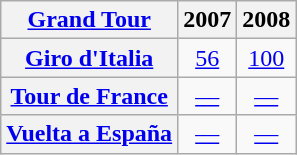<table class="wikitable plainrowheaders">
<tr>
<th scope="col"><a href='#'>Grand Tour</a></th>
<th scope="col">2007</th>
<th scope="col">2008</th>
</tr>
<tr style="text-align:center;">
<th scope="row"> <a href='#'>Giro d'Italia</a></th>
<td style="text-align:center;"><a href='#'>56</a></td>
<td style="text-align:center;"><a href='#'>100</a></td>
</tr>
<tr style="text-align:center;">
<th scope="row"> <a href='#'>Tour de France</a></th>
<td><a href='#'>—</a></td>
<td><a href='#'>—</a></td>
</tr>
<tr style="text-align:center;">
<th scope="row"> <a href='#'>Vuelta a España</a></th>
<td><a href='#'>—</a></td>
<td><a href='#'>—</a></td>
</tr>
</table>
